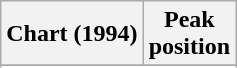<table class="wikitable sortable">
<tr>
<th align="left">Chart (1994)</th>
<th align="center">Peak<br>position</th>
</tr>
<tr>
</tr>
<tr>
</tr>
</table>
